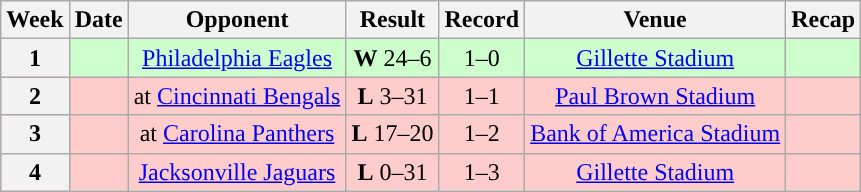<table class="wikitable" style="text-align:center">
<tr>
<th>Week</th>
<th>Date</th>
<th>Opponent</th>
<th>Result</th>
<th>Record</th>
<th>Venue</th>
<th>Recap</th>
</tr>
<tr style="background: #cfc;">
<th>1</th>
<td></td>
<td><a href='#'>Philadelphia Eagles</a></td>
<td><strong>W</strong> 24–6</td>
<td>1–0</td>
<td><a href='#'>Gillette Stadium</a></td>
<td></td>
</tr>
<tr style="background: #fcc;">
<th>2</th>
<td></td>
<td>at <a href='#'>Cincinnati Bengals</a></td>
<td><strong>L</strong> 3–31</td>
<td>1–1</td>
<td><a href='#'>Paul Brown Stadium</a></td>
<td></td>
</tr>
<tr style="background: #fcc;">
<th>3</th>
<td></td>
<td>at <a href='#'>Carolina Panthers</a></td>
<td><strong>L</strong> 17–20</td>
<td>1–2</td>
<td><a href='#'>Bank of America Stadium</a></td>
<td></td>
</tr>
<tr style="background: #fcc;">
<th>4</th>
<td></td>
<td><a href='#'>Jacksonville Jaguars</a></td>
<td><strong>L</strong> 0–31</td>
<td>1–3</td>
<td><a href='#'>Gillette Stadium</a></td>
<td></td>
</tr>
</table>
